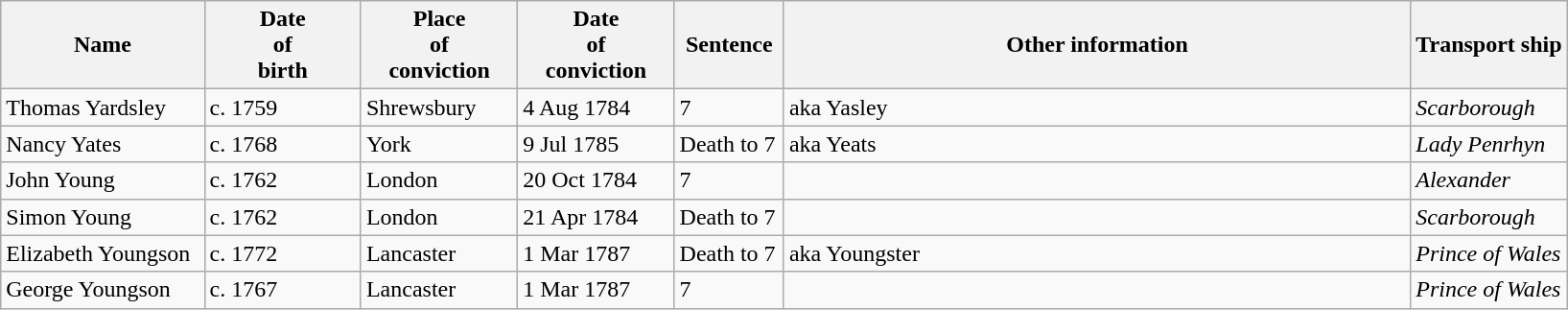<table class="wikitable sortable plainrowheaders" style="width=1024px;">
<tr>
<th style="width: 13%;">Name</th>
<th style="width: 10%;">Date<br>of<br>birth</th>
<th style="width: 10%;">Place<br>of<br>conviction</th>
<th style="width: 10%;">Date<br>of<br>conviction</th>
<th style="width: 7%;">Sentence</th>
<th style="width: 40%;">Other information</th>
<th style="width: 10%;">Transport ship</th>
</tr>
<tr>
<td data-sort-value="YARDSLEY, Thomas">Thomas Yardsley</td>
<td>c. 1759</td>
<td>Shrewsbury</td>
<td>4 Aug 1784</td>
<td>7</td>
<td>aka Yasley</td>
<td><em>Scarborough</em></td>
</tr>
<tr>
<td data-sort-value="YATES, Nancy">Nancy Yates</td>
<td>c. 1768</td>
<td>York</td>
<td>9 Jul 1785</td>
<td>Death to 7</td>
<td>aka Yeats</td>
<td><em>Lady Penrhyn</em></td>
</tr>
<tr>
<td data-sort-value="YOUNG, John">John Young</td>
<td>c. 1762</td>
<td>London</td>
<td>20 Oct 1784</td>
<td>7</td>
<td></td>
<td><em>Alexander</em></td>
</tr>
<tr>
<td data-sort-value="Young, Simon">Simon Young</td>
<td>c. 1762</td>
<td>London</td>
<td>21 Apr 1784</td>
<td>Death to 7</td>
<td></td>
<td><em>Scarborough</em></td>
</tr>
<tr>
<td data-sort-value="YOUNGSON, Elizabeth">Elizabeth Youngson</td>
<td>c. 1772</td>
<td>Lancaster</td>
<td>1 Mar 1787</td>
<td>Death to 7</td>
<td>aka Youngster</td>
<td><em>Prince of Wales</em></td>
</tr>
<tr>
<td data-sort-value="Youngson, George">George Youngson</td>
<td>c. 1767</td>
<td>Lancaster</td>
<td>1 Mar 1787</td>
<td>7</td>
<td></td>
<td><em>Prince of Wales</em></td>
</tr>
</table>
